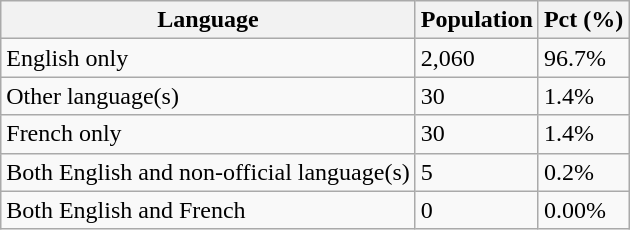<table class="wikitable">
<tr>
<th>Language</th>
<th>Population</th>
<th>Pct (%)</th>
</tr>
<tr>
<td>English only</td>
<td>2,060</td>
<td>96.7%</td>
</tr>
<tr>
<td>Other language(s)</td>
<td>30</td>
<td>1.4%</td>
</tr>
<tr>
<td>French only</td>
<td>30</td>
<td>1.4%</td>
</tr>
<tr>
<td>Both English and non-official language(s)</td>
<td>5</td>
<td>0.2%</td>
</tr>
<tr>
<td>Both English and French</td>
<td>0</td>
<td>0.00%</td>
</tr>
</table>
